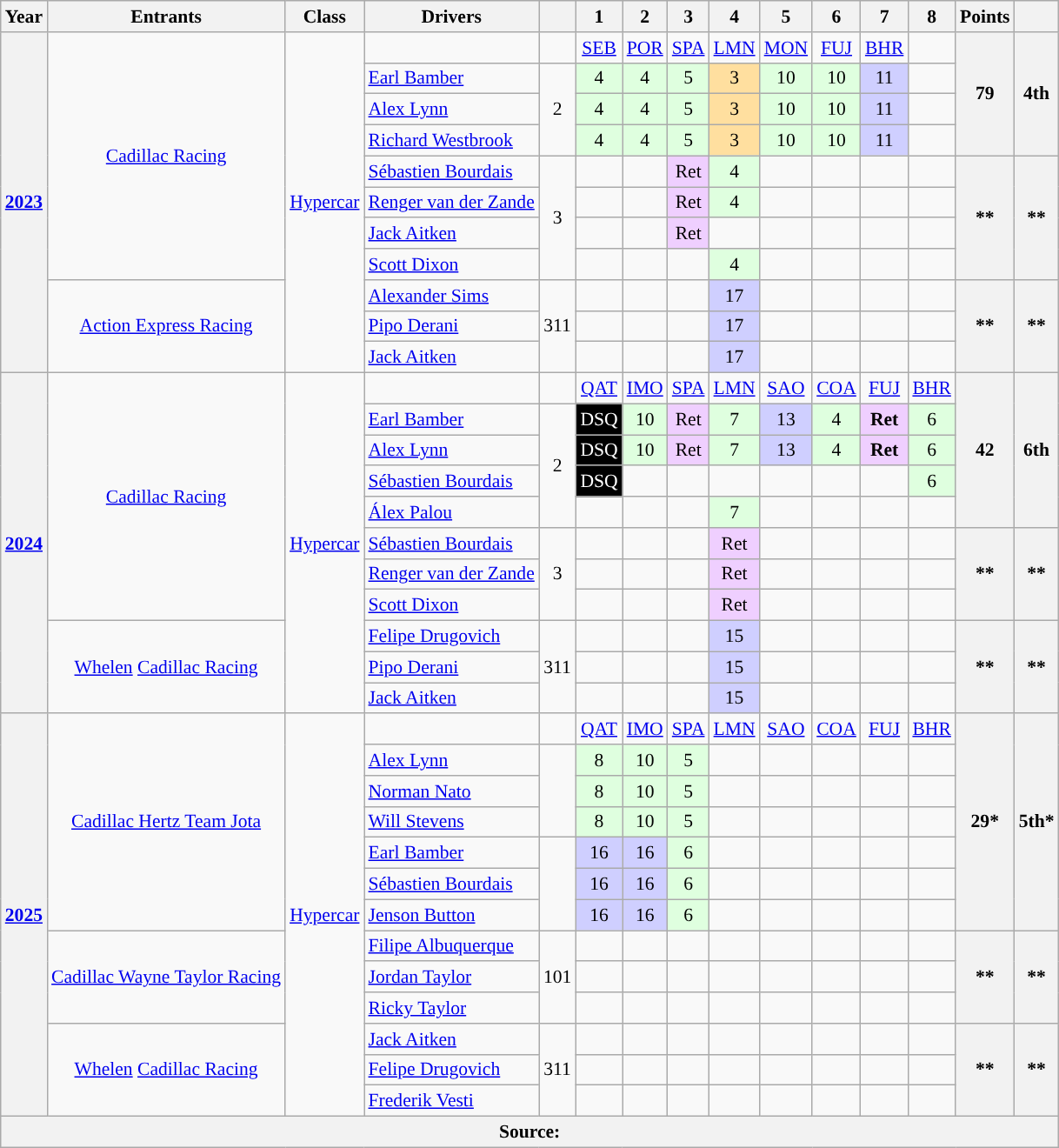<table class="wikitable" style="text-align:center; font-size:90%">
<tr>
<th>Year</th>
<th>Entrants</th>
<th>Class</th>
<th>Drivers</th>
<th></th>
<th>1</th>
<th>2</th>
<th>3</th>
<th>4</th>
<th>5</th>
<th>6</th>
<th>7</th>
<th>8</th>
<th>Points</th>
<th></th>
</tr>
<tr>
<th rowspan="11"><a href='#'>2023</a></th>
<td rowspan="8"><a href='#'>Cadillac Racing</a></td>
<td rowspan="11"><a href='#'>Hypercar</a></td>
<td></td>
<td></td>
<td><a href='#'>SEB</a></td>
<td><a href='#'>POR</a></td>
<td><a href='#'>SPA</a></td>
<td><a href='#'>LMN</a></td>
<td><a href='#'>MON</a></td>
<td><a href='#'>FUJ</a></td>
<td><a href='#'>BHR</a></td>
<td></td>
<th rowspan="4">79</th>
<th rowspan="4">4th</th>
</tr>
<tr>
<td align="left"> <a href='#'>Earl Bamber</a></td>
<td rowspan="3">2</td>
<td style="background:#DFFFDF;">4</td>
<td style="background:#DFFFDF;”">4</td>
<td style="background:#DFFFDF;”">5</td>
<td style="background:#FFDF9F;”">3</td>
<td style="background:#DFFFDF;”">10</td>
<td style="background:#DFFFDF;”">10</td>
<td style="background:#CFCFFF;”">11</td>
<td></td>
</tr>
<tr>
<td align="left"> <a href='#'>Alex Lynn</a></td>
<td style="background:#DFFFDF;">4</td>
<td style="background:#DFFFDF;”">4</td>
<td style="background:#DFFFDF;”">5</td>
<td style="background:#FFDF9F;”">3</td>
<td style="background:#DFFFDF;”">10</td>
<td style="background:#DFFFDF;”">10</td>
<td style="background:#CFCFFF;”">11</td>
<td></td>
</tr>
<tr>
<td align="left"> <a href='#'>Richard Westbrook</a></td>
<td style="background:#DFFFDF;">4</td>
<td style="background:#DFFFDF;”">4</td>
<td style="background:#DFFFDF;”">5</td>
<td style="background:#FFDF9F;”">3</td>
<td style="background:#DFFFDF;”">10</td>
<td style="background:#DFFFDF;”">10</td>
<td style="background:#CFCFFF;”">11</td>
<td></td>
</tr>
<tr>
<td align="left"> <a href='#'>Sébastien Bourdais</a></td>
<td rowspan="4">3</td>
<td></td>
<td></td>
<td style="background:#EFCFFF;">Ret</td>
<td style="background:#DFFFDF;”">4</td>
<td></td>
<td></td>
<td></td>
<td></td>
<th rowspan="4">**</th>
<th rowspan="4">**</th>
</tr>
<tr>
<td align="left"> <a href='#'>Renger van der Zande</a></td>
<td></td>
<td></td>
<td style="background:#EFCFFF;">Ret</td>
<td style="background:#DFFFDF;”">4</td>
<td></td>
<td></td>
<td></td>
<td></td>
</tr>
<tr>
<td align="left"> <a href='#'>Jack Aitken</a></td>
<td></td>
<td></td>
<td style="background:#EFCFFF;">Ret</td>
<td></td>
<td></td>
<td></td>
<td></td>
<td></td>
</tr>
<tr>
<td align="left"> <a href='#'>Scott Dixon</a></td>
<td></td>
<td></td>
<td></td>
<td style="background:#DFFFDF;”">4</td>
<td></td>
<td></td>
<td></td>
<td></td>
</tr>
<tr>
<td rowspan="3"><a href='#'>Action Express Racing</a></td>
<td align="left"> <a href='#'>Alexander Sims</a></td>
<td rowspan="3">311</td>
<td></td>
<td></td>
<td></td>
<td style="background:#CFCFFF;”">17</td>
<td></td>
<td></td>
<td></td>
<td></td>
<th rowspan="3">**</th>
<th rowspan="3">**</th>
</tr>
<tr>
<td align="left"> <a href='#'>Pipo Derani</a></td>
<td></td>
<td></td>
<td></td>
<td style="background:#CFCFFF;”">17</td>
<td></td>
<td></td>
<td></td>
<td></td>
</tr>
<tr>
<td align="left"> <a href='#'>Jack Aitken</a></td>
<td></td>
<td></td>
<td></td>
<td style="background:#CFCFFF;”">17</td>
<td></td>
<td></td>
<td></td>
<td></td>
</tr>
<tr>
<th rowspan="11"><a href='#'>2024</a></th>
<td rowspan="8"><a href='#'>Cadillac Racing</a></td>
<td rowspan="11"><a href='#'>Hypercar</a></td>
<td></td>
<td></td>
<td><a href='#'>QAT</a></td>
<td><a href='#'>IMO</a></td>
<td><a href='#'>SPA</a></td>
<td><a href='#'>LMN</a></td>
<td><a href='#'>SAO</a></td>
<td><a href='#'>COA</a></td>
<td><a href='#'>FUJ</a></td>
<td><a href='#'>BHR</a></td>
<th rowspan="5">42</th>
<th rowspan="5">6th</th>
</tr>
<tr>
<td align="left"> <a href='#'>Earl Bamber</a></td>
<td rowspan="4">2</td>
<td style="background:#000000;color:white">DSQ</td>
<td style="background:#DFFFDF;">10</td>
<td style="background:#EFCFFF;">Ret</td>
<td style="background:#DFFFDF;">7</td>
<td style="background:#CFCFFF;">13</td>
<td style="background:#DFFFDF;”">4</td>
<td style="background:#EFCFFF;"><strong>Ret</strong></td>
<td style="background:#DFFFDF;">6</td>
</tr>
<tr>
<td align="left"> <a href='#'>Alex Lynn</a></td>
<td style="background:#000000;color:white">DSQ</td>
<td style="background:#DFFFDF;">10</td>
<td style="background:#EFCFFF;">Ret</td>
<td style="background:#DFFFDF;">7</td>
<td style="background:#CFCFFF;">13</td>
<td style="background:#DFFFDF;”">4</td>
<td style="background:#EFCFFF;"><strong>Ret</strong></td>
<td style="background:#DFFFDF;">6</td>
</tr>
<tr>
<td align="left"> <a href='#'>Sébastien Bourdais</a></td>
<td style="background:#000000;color:white">DSQ</td>
<td></td>
<td></td>
<td></td>
<td></td>
<td></td>
<td></td>
<td style="background:#DFFFDF;">6</td>
</tr>
<tr>
<td align="left"> <a href='#'>Álex Palou</a></td>
<td></td>
<td></td>
<td></td>
<td style="background:#DFFFDF;">7</td>
<td></td>
<td></td>
<td></td>
<td></td>
</tr>
<tr>
<td align="left"> <a href='#'>Sébastien Bourdais</a></td>
<td rowspan="3">3</td>
<td></td>
<td></td>
<td></td>
<td style="background:#EFCFFF;”">Ret</td>
<td></td>
<td></td>
<td></td>
<td></td>
<th rowspan="3">**</th>
<th rowspan="3">**</th>
</tr>
<tr>
<td align="left"> <a href='#'>Renger van der Zande</a></td>
<td></td>
<td></td>
<td></td>
<td style="background:#EFCFFF;”">Ret</td>
<td></td>
<td></td>
<td></td>
<td></td>
</tr>
<tr>
<td align="left"> <a href='#'>Scott Dixon</a></td>
<td></td>
<td></td>
<td></td>
<td style="background:#EFCFFF;”">Ret</td>
<td></td>
<td></td>
<td></td>
<td></td>
</tr>
<tr>
<td rowspan="3"><a href='#'>Whelen</a> <a href='#'>Cadillac Racing</a></td>
<td align="left"> <a href='#'>Felipe Drugovich</a></td>
<td rowspan="3">311</td>
<td></td>
<td></td>
<td></td>
<td style="background:#CFCFFF;”">15</td>
<td></td>
<td></td>
<td></td>
<td></td>
<th rowspan="3">**</th>
<th rowspan="3">**</th>
</tr>
<tr>
<td align="left"> <a href='#'>Pipo Derani</a></td>
<td></td>
<td></td>
<td></td>
<td style="background:#CFCFFF;”">15</td>
<td></td>
<td></td>
<td></td>
<td></td>
</tr>
<tr>
<td align="left"> <a href='#'>Jack Aitken</a></td>
<td></td>
<td></td>
<td></td>
<td style="background:#CFCFFF;”">15</td>
<td></td>
<td></td>
<td></td>
<td></td>
</tr>
<tr>
<th rowspan="13"><a href='#'>2025</a></th>
<td rowspan="7"><a href='#'>Cadillac Hertz Team Jota</a></td>
<td rowspan="13"><a href='#'>Hypercar</a></td>
<td></td>
<td></td>
<td><a href='#'>QAT</a></td>
<td><a href='#'>IMO</a></td>
<td><a href='#'>SPA</a></td>
<td><a href='#'>LMN</a></td>
<td><a href='#'>SAO</a></td>
<td><a href='#'>COA</a></td>
<td><a href='#'>FUJ</a></td>
<td><a href='#'>BHR</a></td>
<th rowspan="7">29*</th>
<th rowspan="7">5th*</th>
</tr>
<tr>
<td align="left" style="border-left:0px"> <a href='#'>Alex Lynn</a></td>
<td rowspan="3"></td>
<td style="background:#DFFFDF;">8</td>
<td style="background:#DFFFDF;">10</td>
<td style="background:#DFFFDF;">5</td>
<td></td>
<td></td>
<td></td>
<td></td>
<td></td>
</tr>
<tr>
<td align="left" style="border-left:0px"> <a href='#'>Norman Nato</a></td>
<td style="background:#DFFFDF;">8</td>
<td style="background:#DFFFDF;">10</td>
<td style="background:#DFFFDF;">5</td>
<td></td>
<td></td>
<td></td>
<td></td>
<td></td>
</tr>
<tr>
<td align="left" style="border-left:0px"> <a href='#'>Will Stevens</a></td>
<td style="background:#DFFFDF;">8</td>
<td style="background:#DFFFDF;">10</td>
<td style="background:#DFFFDF;">5</td>
<td></td>
<td></td>
<td></td>
<td></td>
<td></td>
</tr>
<tr>
<td align="left" style="border-left:0px"> <a href='#'>Earl Bamber</a></td>
<td rowspan="3"></td>
<td style="background:#CFCFFF;”">16</td>
<td style="background:#CFCFFF;”">16</td>
<td style="background:#DFFFDF;">6</td>
<td></td>
<td></td>
<td></td>
<td></td>
<td></td>
</tr>
<tr>
<td align="left" style="border-left:0px"> <a href='#'>Sébastien Bourdais</a></td>
<td style="background:#CFCFFF;”">16</td>
<td style="background:#CFCFFF;”">16</td>
<td style="background:#DFFFDF;">6</td>
<td></td>
<td></td>
<td></td>
<td></td>
<td></td>
</tr>
<tr>
<td align="left" style="border-left:0px"> <a href='#'>Jenson Button</a></td>
<td style="background:#CFCFFF;”">16</td>
<td style="background:#CFCFFF;”">16</td>
<td style="background:#DFFFDF;">6</td>
<td></td>
<td></td>
<td></td>
<td></td>
<td></td>
</tr>
<tr>
<td rowspan="3"><a href='#'>Cadillac Wayne Taylor Racing</a></td>
<td align="left"> <a href='#'>Filipe Albuquerque</a></td>
<td rowspan="3">101</td>
<td></td>
<td></td>
<td></td>
<td></td>
<td></td>
<td></td>
<td></td>
<td></td>
<th rowspan="3">**</th>
<th rowspan="3">**</th>
</tr>
<tr>
<td align="left"> <a href='#'>Jordan Taylor</a></td>
<td></td>
<td></td>
<td></td>
<td></td>
<td></td>
<td></td>
<td></td>
<td></td>
</tr>
<tr>
<td align="left"> <a href='#'>Ricky Taylor</a></td>
<td></td>
<td></td>
<td></td>
<td></td>
<td></td>
<td></td>
<td></td>
<td></td>
</tr>
<tr>
<td rowspan="3"><a href='#'>Whelen</a> <a href='#'>Cadillac Racing</a></td>
<td align="left"> <a href='#'>Jack Aitken</a></td>
<td rowspan="3">311</td>
<td></td>
<td></td>
<td></td>
<td></td>
<td></td>
<td></td>
<td></td>
<td></td>
<th rowspan="3">**</th>
<th rowspan="3">**</th>
</tr>
<tr>
<td align="left"> <a href='#'>Felipe Drugovich</a></td>
<td></td>
<td></td>
<td></td>
<td></td>
<td></td>
<td></td>
<td></td>
<td></td>
</tr>
<tr>
<td align="left"> <a href='#'>Frederik Vesti</a></td>
<td></td>
<td></td>
<td></td>
<td></td>
<td></td>
<td></td>
<td></td>
<td></td>
</tr>
<tr>
<th colspan="15">Source:</th>
</tr>
</table>
